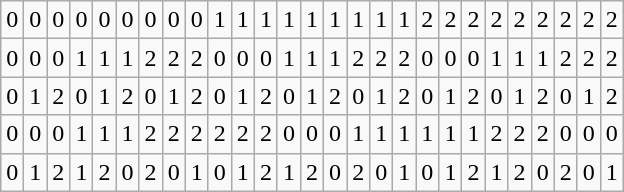<table class="wikitable" style="margin:1em auto;">
<tr>
<td>0</td>
<td>0</td>
<td>0</td>
<td>0</td>
<td>0</td>
<td>0</td>
<td>0</td>
<td>0</td>
<td>0</td>
<td>1</td>
<td>1</td>
<td>1</td>
<td>1</td>
<td>1</td>
<td>1</td>
<td>1</td>
<td>1</td>
<td>1</td>
<td>2</td>
<td>2</td>
<td>2</td>
<td>2</td>
<td>2</td>
<td>2</td>
<td>2</td>
<td>2</td>
<td>2</td>
</tr>
<tr>
<td>0</td>
<td>0</td>
<td>0</td>
<td>1</td>
<td>1</td>
<td>1</td>
<td>2</td>
<td>2</td>
<td>2</td>
<td>0</td>
<td>0</td>
<td>0</td>
<td>1</td>
<td>1</td>
<td>1</td>
<td>2</td>
<td>2</td>
<td>2</td>
<td>0</td>
<td>0</td>
<td>0</td>
<td>1</td>
<td>1</td>
<td>1</td>
<td>2</td>
<td>2</td>
<td>2</td>
</tr>
<tr>
<td>0</td>
<td>1</td>
<td>2</td>
<td>0</td>
<td>1</td>
<td>2</td>
<td>0</td>
<td>1</td>
<td>2</td>
<td>0</td>
<td>1</td>
<td>2</td>
<td>0</td>
<td>1</td>
<td>2</td>
<td>0</td>
<td>1</td>
<td>2</td>
<td>0</td>
<td>1</td>
<td>2</td>
<td>0</td>
<td>1</td>
<td>2</td>
<td>0</td>
<td>1</td>
<td>2</td>
</tr>
<tr>
<td>0</td>
<td>0</td>
<td>0</td>
<td>1</td>
<td>1</td>
<td>1</td>
<td>2</td>
<td>2</td>
<td>2</td>
<td>2</td>
<td>2</td>
<td>2</td>
<td>0</td>
<td>0</td>
<td>0</td>
<td>1</td>
<td>1</td>
<td>1</td>
<td>1</td>
<td>1</td>
<td>1</td>
<td>2</td>
<td>2</td>
<td>2</td>
<td>0</td>
<td>0</td>
<td>0</td>
</tr>
<tr>
<td>0</td>
<td>1</td>
<td>2</td>
<td>1</td>
<td>2</td>
<td>0</td>
<td>2</td>
<td>0</td>
<td>1</td>
<td>0</td>
<td>1</td>
<td>2</td>
<td>1</td>
<td>2</td>
<td>0</td>
<td>2</td>
<td>0</td>
<td>1</td>
<td>0</td>
<td>1</td>
<td>2</td>
<td>1</td>
<td>2</td>
<td>0</td>
<td>2</td>
<td>0</td>
<td>1</td>
</tr>
</table>
